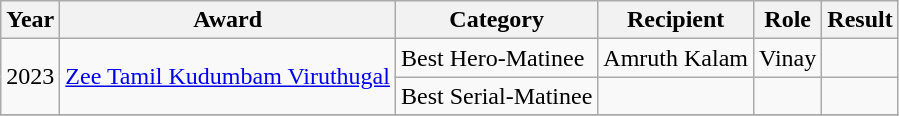<table class="wikitable">
<tr>
<th>Year</th>
<th>Award</th>
<th>Category</th>
<th>Recipient</th>
<th>Role</th>
<th>Result</th>
</tr>
<tr>
<td rowspan="2">2023</td>
<td rowspan="2"><a href='#'>Zee Tamil Kudumbam Viruthugal</a></td>
<td>Best Hero-Matinee</td>
<td>Amruth Kalam</td>
<td>Vinay</td>
<td></td>
</tr>
<tr>
<td>Best Serial-Matinee</td>
<td></td>
<td></td>
<td></td>
</tr>
<tr>
</tr>
</table>
